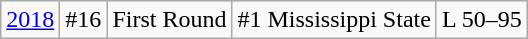<table class="wikitable">
<tr style="text-align:center;">
<td><a href='#'>2018</a></td>
<td>#16</td>
<td>First Round</td>
<td>#1 Mississippi State</td>
<td>L 50–95</td>
</tr>
</table>
